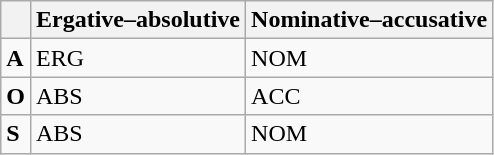<table class="wikitable">
<tr>
<th></th>
<th>Ergative–absolutive</th>
<th>Nominative–accusative</th>
</tr>
<tr>
<td><strong>A</strong></td>
<td><span>ERG</span></td>
<td><span>NOM</span></td>
</tr>
<tr>
<td><strong>O</strong></td>
<td><span>ABS</span></td>
<td><span>ACC</span></td>
</tr>
<tr>
<td><strong>S</strong></td>
<td><span>ABS</span></td>
<td><span>NOM</span></td>
</tr>
</table>
